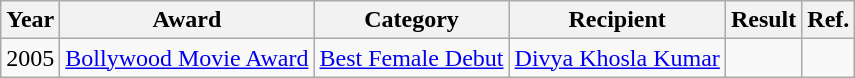<table class="wikitable">
<tr>
<th>Year</th>
<th>Award</th>
<th>Category</th>
<th>Recipient</th>
<th>Result</th>
<th>Ref.</th>
</tr>
<tr>
<td>2005</td>
<td><a href='#'>Bollywood Movie Award</a></td>
<td><a href='#'>Best Female Debut</a></td>
<td><a href='#'>Divya Khosla Kumar</a></td>
<td></td>
<td></td>
</tr>
</table>
